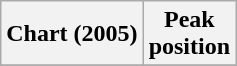<table class="wikitable plainrowheaders" style="text-align:center">
<tr>
<th scope="col">Chart (2005)</th>
<th scope="col">Peak<br>position</th>
</tr>
<tr>
</tr>
</table>
